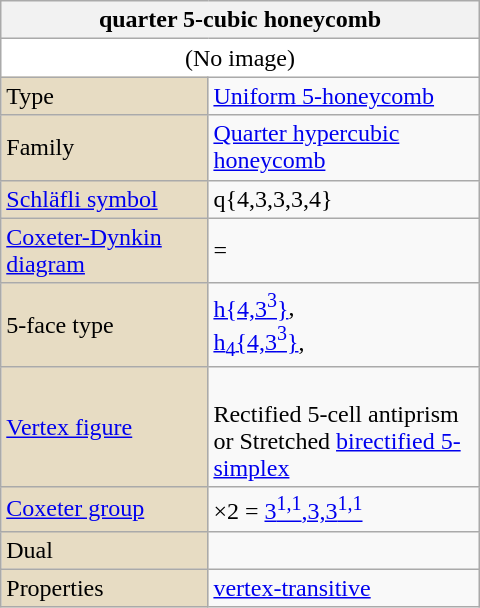<table class="wikitable" align="right" style="margin-left:10px" width="320">
<tr>
<th bgcolor=#e7dcc3 colspan=2>quarter 5-cubic honeycomb</th>
</tr>
<tr>
<td bgcolor=#ffffff align=center colspan=2>(No image)</td>
</tr>
<tr>
<td bgcolor=#e7dcc3>Type</td>
<td><a href='#'>Uniform 5-honeycomb</a></td>
</tr>
<tr>
<td bgcolor=#e7dcc3>Family</td>
<td><a href='#'>Quarter hypercubic honeycomb</a></td>
</tr>
<tr>
<td bgcolor=#e7dcc3><a href='#'>Schläfli symbol</a></td>
<td>q{4,3,3,3,4}</td>
</tr>
<tr>
<td bgcolor=#e7dcc3><a href='#'>Coxeter-Dynkin diagram</a></td>
<td> = </td>
</tr>
<tr>
<td bgcolor=#e7dcc3>5-face type</td>
<td><a href='#'>h{4,3<sup>3</sup>}</a>, <br><a href='#'>h<sub>4</sub>{4,3<sup>3</sup>}</a>, </td>
</tr>
<tr>
<td bgcolor=#e7dcc3><a href='#'>Vertex figure</a></td>
<td><br>Rectified 5-cell antiprism<br>or Stretched <a href='#'>birectified 5-simplex</a></td>
</tr>
<tr>
<td bgcolor=#e7dcc3><a href='#'>Coxeter group</a></td>
<td>×2 = <a href='#'>3<sup>1,1</sup>,3,3<sup>1,1</sup></a></td>
</tr>
<tr>
<td bgcolor=#e7dcc3>Dual</td>
<td></td>
</tr>
<tr>
<td bgcolor=#e7dcc3>Properties</td>
<td><a href='#'>vertex-transitive</a></td>
</tr>
</table>
